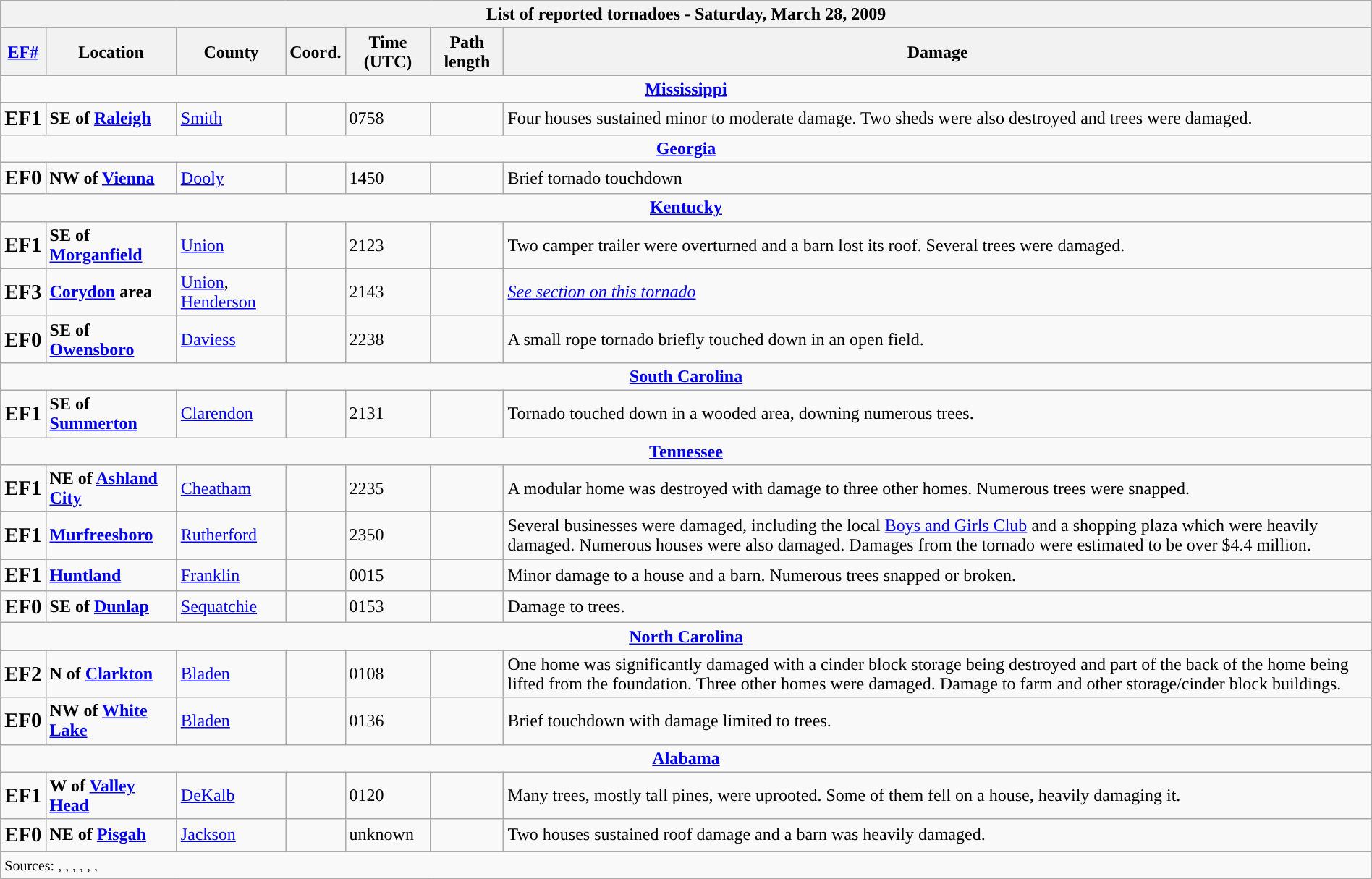<table class="wikitable collapsible" width="100%">
<tr>
<th colspan="7">List of reported tornadoes - Saturday, March 28, 2009</th>
</tr>
<tr>
<th><a href='#'>EF#</a></th>
<th>Location</th>
<th>County</th>
<th>Coord.</th>
<th>Time (UTC)</th>
<th>Path length</th>
<th>Damage</th>
</tr>
<tr>
<td colspan="7" align=center><strong><a href='#'>Mississippi</a></strong></td>
</tr>
<tr>
<td><big><strong>EF1</strong></big></td>
<td><strong>SE of <a href='#'>Raleigh</a></strong></td>
<td><a href='#'>Smith</a></td>
<td></td>
<td>0758</td>
<td></td>
<td>Four houses sustained minor to moderate damage. Two sheds were also destroyed and trees were damaged.</td>
</tr>
<tr>
<td colspan="7" align=center><strong><a href='#'>Georgia</a></strong></td>
</tr>
<tr>
<td><big><strong>EF0</strong></big></td>
<td><strong>NW of <a href='#'>Vienna</a></strong></td>
<td><a href='#'>Dooly</a></td>
<td></td>
<td>1450</td>
<td></td>
<td>Brief tornado touchdown</td>
</tr>
<tr>
<td colspan="7" align=center><strong><a href='#'>Kentucky</a></strong></td>
</tr>
<tr>
<td><big><strong>EF1</strong></big></td>
<td><strong>SE of <a href='#'>Morganfield</a></strong></td>
<td><a href='#'>Union</a></td>
<td></td>
<td>2123</td>
<td></td>
<td>Two camper trailer were overturned and a barn lost its roof. Several trees were damaged.</td>
</tr>
<tr>
<td><big><strong>EF3</strong></big></td>
<td><strong><a href='#'>Corydon</a> area</strong></td>
<td><a href='#'>Union</a>, <a href='#'>Henderson</a></td>
<td></td>
<td>2143</td>
<td></td>
<td><em><a href='#'>See section on this tornado</a></em></td>
</tr>
<tr>
<td><big><strong>EF0</strong></big></td>
<td><strong>SE of <a href='#'>Owensboro</a></strong></td>
<td><a href='#'>Daviess</a></td>
<td></td>
<td>2238</td>
<td></td>
<td>A small rope tornado briefly touched down in an open field.</td>
</tr>
<tr>
<td colspan="7" align=center><strong><a href='#'>South Carolina</a></strong></td>
</tr>
<tr>
<td><big><strong>EF1</strong></big></td>
<td><strong>SE of <a href='#'>Summerton</a></strong></td>
<td><a href='#'>Clarendon</a></td>
<td></td>
<td>2131</td>
<td></td>
<td>Tornado touched down in a wooded area, downing numerous trees.</td>
</tr>
<tr>
<td colspan="7" align=center><strong><a href='#'>Tennessee</a></strong></td>
</tr>
<tr>
<td><big><strong>EF1</strong></big></td>
<td><strong>NE of <a href='#'>Ashland City</a></strong></td>
<td><a href='#'>Cheatham</a></td>
<td></td>
<td>2235</td>
<td></td>
<td>A modular home was destroyed with damage to three other homes. Numerous trees were snapped.</td>
</tr>
<tr>
<td><big><strong>EF1</strong></big></td>
<td><strong><a href='#'>Murfreesboro</a></strong></td>
<td><a href='#'>Rutherford</a></td>
<td></td>
<td>2350</td>
<td></td>
<td>Several businesses were damaged, including the local <a href='#'>Boys and Girls Club</a> and a shopping plaza which were heavily damaged. Numerous houses were also damaged. Damages from the tornado were estimated to be over $4.4 million.</td>
</tr>
<tr>
<td><big><strong>EF1</strong></big></td>
<td><strong><a href='#'>Huntland</a></strong></td>
<td><a href='#'>Franklin</a></td>
<td></td>
<td>0015</td>
<td></td>
<td>Minor damage to a house and a barn. Numerous trees snapped or broken.</td>
</tr>
<tr>
<td><big><strong>EF0</strong></big></td>
<td><strong>SE of <a href='#'>Dunlap</a></strong></td>
<td><a href='#'>Sequatchie</a></td>
<td></td>
<td>0153</td>
<td></td>
<td>Damage to trees.</td>
</tr>
<tr>
<td colspan="7" align=center><strong><a href='#'>North Carolina</a></strong></td>
</tr>
<tr>
<td><big><strong>EF2</strong></big></td>
<td><strong>N of <a href='#'>Clarkton</a></strong></td>
<td><a href='#'>Bladen</a></td>
<td></td>
<td>0108</td>
<td></td>
<td>One home was significantly damaged with a cinder block storage being destroyed and part of the back of the home being lifted from the foundation. Three other homes were damaged. Damage to farm and other storage/cinder block buildings.</td>
</tr>
<tr>
<td><big><strong>EF0</strong></big></td>
<td><strong>NW of <a href='#'>White Lake</a></strong></td>
<td><a href='#'>Bladen</a></td>
<td></td>
<td>0136</td>
<td></td>
<td>Brief touchdown with damage limited to trees.</td>
</tr>
<tr>
<td colspan="7" align=center><strong><a href='#'>Alabama</a></strong></td>
</tr>
<tr>
<td><big><strong>EF1</strong></big></td>
<td><strong>W of <a href='#'>Valley Head</a></strong></td>
<td><a href='#'>DeKalb</a></td>
<td></td>
<td>0120</td>
<td></td>
<td>Many trees, mostly tall pines, were uprooted. Some of them fell on a house, heavily damaging it.</td>
</tr>
<tr>
<td><big><strong>EF0</strong></big></td>
<td><strong>NE of <a href='#'>Pisgah</a></strong></td>
<td><a href='#'>Jackson</a></td>
<td></td>
<td>unknown</td>
<td></td>
<td>Two houses sustained roof damage and a barn was heavily damaged.</td>
</tr>
<tr>
<td colspan="7"><small>Sources: , , , , , , </small></td>
</tr>
<tr>
</tr>
</table>
